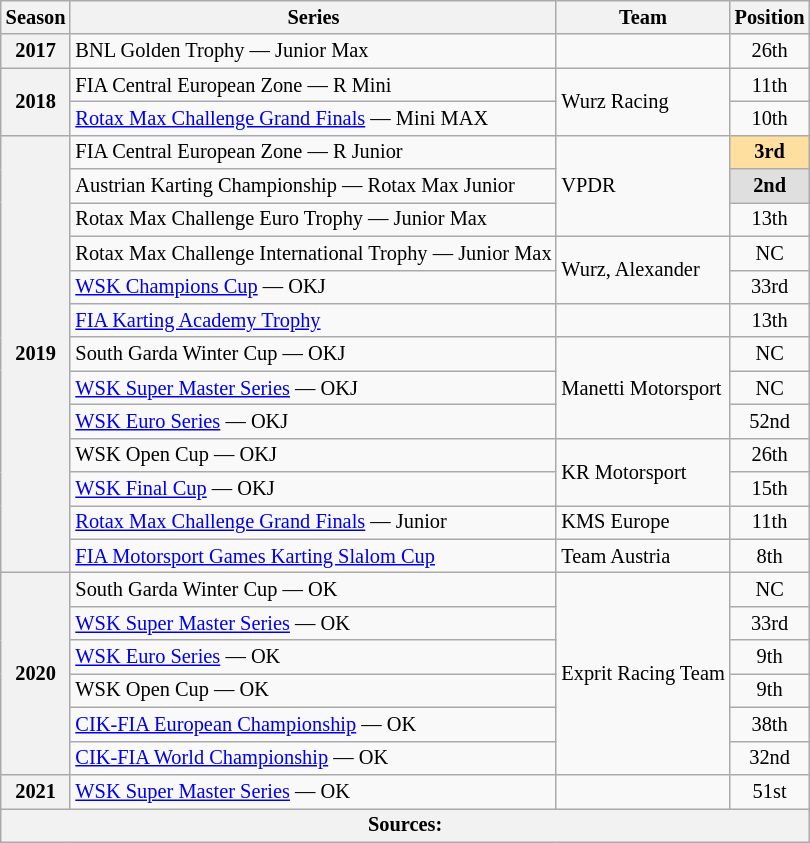<table class="wikitable" style="font-size: 85%; text-align:center">
<tr>
<th>Season</th>
<th>Series</th>
<th>Team</th>
<th>Position</th>
</tr>
<tr>
<th>2017</th>
<td align="left">BNL Golden Trophy — Junior Max</td>
<td></td>
<td>26th</td>
</tr>
<tr>
<th rowspan="2">2018</th>
<td align="left">FIA Central European Zone — R Mini</td>
<td rowspan="2" align="left">Wurz Racing</td>
<td>11th</td>
</tr>
<tr>
<td align="left"><a href='#'>Rotax Max Challenge Grand Finals</a> — Mini MAX</td>
<td>10th</td>
</tr>
<tr>
<th rowspan="13">2019</th>
<td align="left">FIA Central European Zone — R Junior</td>
<td rowspan="3"  align="left">VPDR</td>
<td style="background:#FFDF9F;"><strong>3rd</strong></td>
</tr>
<tr>
<td align="left">Austrian Karting Championship — Rotax Max Junior</td>
<td style="background:#DFDFDF;"><strong>2nd</strong></td>
</tr>
<tr>
<td align="left">Rotax Max Challenge Euro Trophy — Junior Max</td>
<td>13th</td>
</tr>
<tr>
<td align="left">Rotax Max Challenge International Trophy — Junior Max</td>
<td rowspan="2"  align="left">Wurz, Alexander</td>
<td>NC</td>
</tr>
<tr>
<td align="left"><a href='#'>WSK Champions Cup</a> — OKJ</td>
<td>33rd</td>
</tr>
<tr>
<td align="left"><a href='#'>FIA Karting Academy Trophy</a></td>
<td></td>
<td>13th</td>
</tr>
<tr>
<td align="left">South Garda Winter Cup — OKJ</td>
<td rowspan="3"  align="left">Manetti Motorsport</td>
<td>NC</td>
</tr>
<tr>
<td align="left"><a href='#'>WSK Super Master Series</a> — OKJ</td>
<td>NC</td>
</tr>
<tr>
<td align="left"><a href='#'>WSK Euro Series</a> — OKJ</td>
<td>52nd</td>
</tr>
<tr>
<td align="left">WSK Open Cup — OKJ</td>
<td rowspan="2"  align="left">KR Motorsport</td>
<td>26th</td>
</tr>
<tr>
<td align="left"><a href='#'>WSK Final Cup</a> — OKJ</td>
<td>15th</td>
</tr>
<tr>
<td align="left"><a href='#'>Rotax Max Challenge Grand Finals</a> — Junior</td>
<td align="left">KMS Europe</td>
<td>11th</td>
</tr>
<tr>
<td align="left"><a href='#'>FIA Motorsport Games Karting Slalom Cup</a></td>
<td align="left">Team Austria</td>
<td>8th</td>
</tr>
<tr>
<th rowspan="6">2020</th>
<td align="left">South Garda Winter Cup — OK</td>
<td rowspan="6"  align="left">Exprit Racing Team</td>
<td>NC</td>
</tr>
<tr>
<td align="left"><a href='#'>WSK Super Master Series</a> — OK</td>
<td>33rd</td>
</tr>
<tr>
<td align="left"><a href='#'>WSK Euro Series</a> — OK</td>
<td>9th</td>
</tr>
<tr>
<td align="left">WSK Open Cup — OK</td>
<td>9th</td>
</tr>
<tr>
<td align="left"><a href='#'>CIK-FIA European Championship</a> — OK</td>
<td>38th</td>
</tr>
<tr>
<td align="left"><a href='#'>CIK-FIA World Championship</a> — OK</td>
<td>32nd</td>
</tr>
<tr>
<th>2021</th>
<td align="left"><a href='#'>WSK Super Master Series</a> — OK</td>
<td align="left"></td>
<td>51st</td>
</tr>
<tr>
<th colspan="4">Sources:</th>
</tr>
</table>
